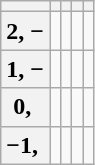<table class="wikitable">
<tr ---- valign="center">
<th></th>
<th></th>
<th></th>
<th></th>
<th></th>
</tr>
<tr ---- valign="center"  align="center">
<th>2, −</th>
<td></td>
<td></td>
<td></td>
<td></td>
</tr>
<tr ---- valign="center"  align="center">
<th>1, −</th>
<td></td>
<td></td>
<td></td>
<td></td>
</tr>
<tr ---- valign="center"  align="center">
<th>0, </th>
<td></td>
<td></td>
<td></td>
<td></td>
</tr>
<tr ---- valign="center"  align="center">
<th>−1, </th>
<td></td>
<td></td>
<td></td>
<td></td>
</tr>
</table>
